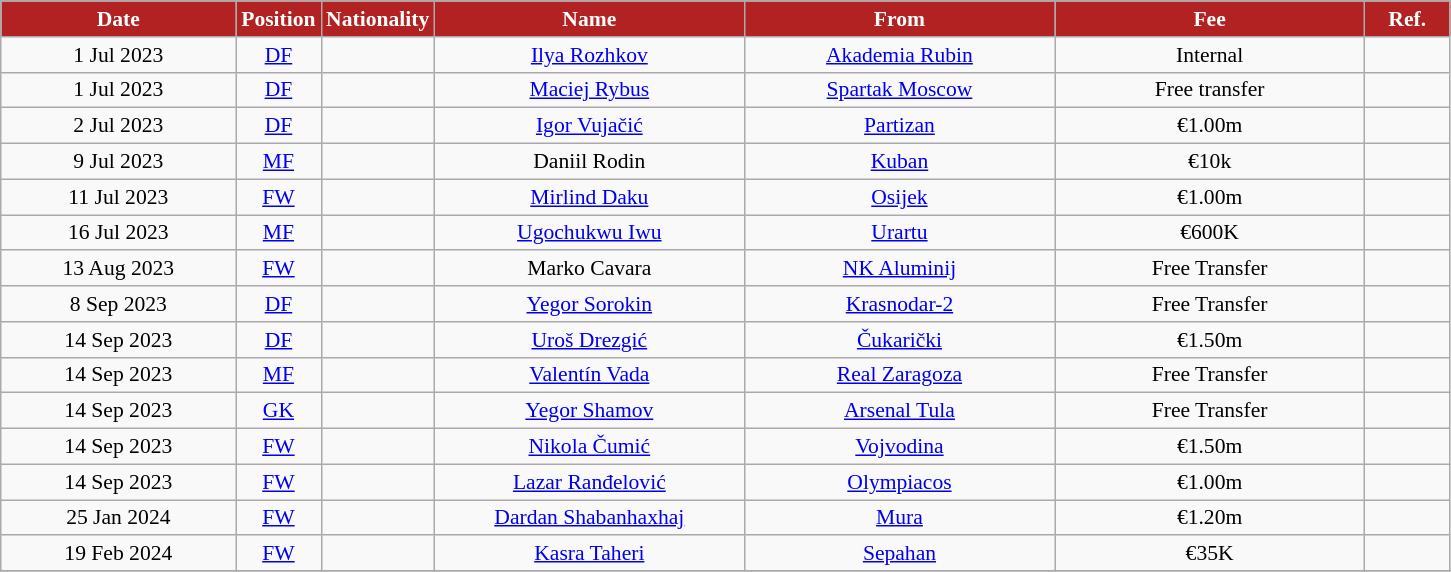<table class="wikitable"  style="text-align:center; font-size:90%; ">
<tr>
<th style="background:#B22222; color:white; width:150px;">Date</th>
<th style="background:#B22222; color:white; width:50px;">Position</th>
<th style="background:#B22222; color:white; width:50px;">Nationality</th>
<th style="background:#B22222; color:white; width:200px;">Name</th>
<th style="background:#B22222; color:white; width:200px;">From</th>
<th style="background:#B22222; color:white; width:200px;">Fee</th>
<th style="background:#B22222; color:white; width:50px;">Ref.</th>
</tr>
<tr>
<td>1 Jul 2023</td>
<td><a href='#'>DF</a></td>
<td></td>
<td><a href='#'>Ilya Rozhkov</a></td>
<td> <a href='#'>Akademia Rubin</a></td>
<td>Internal</td>
<td></td>
</tr>
<tr>
<td>1 Jul 2023</td>
<td><a href='#'>DF</a></td>
<td></td>
<td><a href='#'>Maciej Rybus</a></td>
<td> <a href='#'>Spartak Moscow</a></td>
<td>Free transfer</td>
<td></td>
</tr>
<tr>
<td>2 Jul 2023</td>
<td><a href='#'>DF</a></td>
<td> </td>
<td><a href='#'>Igor Vujačić</a></td>
<td><a href='#'>Partizan</a></td>
<td>€1.00m</td>
<td></td>
</tr>
<tr>
<td>9 Jul 2023</td>
<td><a href='#'>MF</a></td>
<td></td>
<td>Daniil Rodin</td>
<td> <a href='#'>Kuban</a></td>
<td>€10k</td>
<td></td>
</tr>
<tr>
<td>11 Jul 2023</td>
<td><a href='#'>FW</a></td>
<td> </td>
<td><a href='#'>Mirlind Daku</a></td>
<td> <a href='#'>Osijek</a></td>
<td>€1.00m</td>
<td></td>
</tr>
<tr>
<td>16 Jul 2023</td>
<td><a href='#'>MF</a></td>
<td> </td>
<td><a href='#'>Ugochukwu Iwu</a></td>
<td> <a href='#'>Urartu</a></td>
<td>€600K</td>
<td></td>
</tr>
<tr>
<td>13 Aug 2023</td>
<td><a href='#'>FW</a></td>
<td> </td>
<td>Marko Cavara</td>
<td> <a href='#'>NK Aluminij</a></td>
<td>Free Transfer</td>
<td></td>
</tr>
<tr>
<td>8 Sep 2023</td>
<td><a href='#'>DF</a></td>
<td></td>
<td><a href='#'>Yegor Sorokin</a></td>
<td> <a href='#'>Krasnodar-2</a></td>
<td>Free Transfer</td>
<td></td>
</tr>
<tr>
<td>14 Sep 2023</td>
<td><a href='#'>DF</a></td>
<td></td>
<td><a href='#'>Uroš Drezgić</a></td>
<td> <a href='#'>Čukarički</a></td>
<td>€1.50m</td>
<td></td>
</tr>
<tr>
<td>14 Sep 2023</td>
<td><a href='#'>MF</a></td>
<td> </td>
<td><a href='#'>Valentín Vada</a></td>
<td> <a href='#'>Real Zaragoza</a></td>
<td>Free Transfer</td>
<td></td>
</tr>
<tr>
<td>14 Sep 2023</td>
<td><a href='#'>GK</a></td>
<td></td>
<td><a href='#'>Yegor Shamov</a></td>
<td> <a href='#'>Arsenal Tula</a></td>
<td>Free Transfer</td>
<td></td>
</tr>
<tr>
<td>14 Sep 2023</td>
<td><a href='#'>FW</a></td>
<td></td>
<td><a href='#'>Nikola Čumić</a></td>
<td> <a href='#'>Vojvodina</a></td>
<td>€1.50m</td>
<td></td>
</tr>
<tr>
<td>14 Sep 2023</td>
<td><a href='#'>FW</a></td>
<td></td>
<td><a href='#'>Lazar Ranđelović</a></td>
<td> <a href='#'>Olympiacos</a></td>
<td>€1.00m</td>
<td></td>
</tr>
<tr>
<td>25 Jan 2024</td>
<td><a href='#'>FW</a></td>
<td> </td>
<td><a href='#'>Dardan Shabanhaxhaj</a></td>
<td> <a href='#'>Mura</a></td>
<td>€1.20m</td>
<td></td>
</tr>
<tr>
<td>19 Feb 2024</td>
<td><a href='#'>FW</a></td>
<td></td>
<td><a href='#'>Kasra Taheri</a></td>
<td> <a href='#'>Sepahan</a></td>
<td>€35K</td>
<td></td>
</tr>
<tr>
</tr>
</table>
